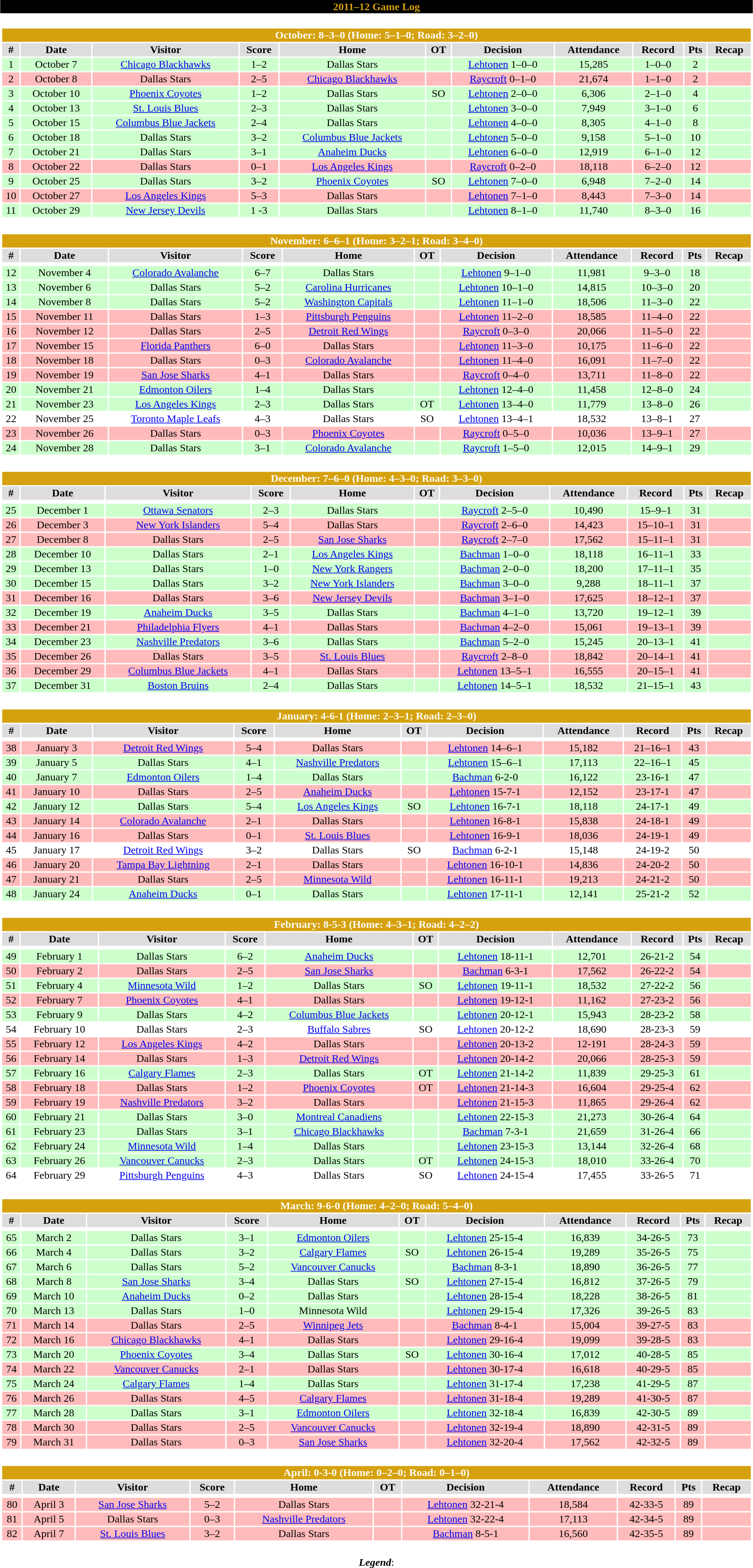<table class="toccolours" width=90% style="clear:both; margin:1.5em auto; text-align:center;">
<tr>
<th colspan=11 style="background:#000000; color:#D5A10E;">2011–12 Game Log</th>
</tr>
<tr>
<td colspan=11><br><table class="toccolours collapsible collapsed" width=100%>
<tr>
<th colspan=11 style="background:#D5A10E; color:#FFFFFF;">October: 8–3–0 (Home: 5–1–0; Road: 3–2–0)</th>
</tr>
<tr align="center" bgcolor="#dddddd">
<td><strong>#</strong></td>
<td><strong>Date</strong></td>
<td><strong>Visitor</strong></td>
<td><strong>Score</strong></td>
<td><strong>Home</strong></td>
<td><strong>OT</strong></td>
<td><strong>Decision</strong></td>
<td><strong>Attendance</strong></td>
<td><strong>Record</strong></td>
<td><strong>Pts</strong></td>
<td><strong>Recap</strong></td>
</tr>
<tr align="center" bgcolor="#ccffcc">
<td>1</td>
<td>October 7</td>
<td><a href='#'>Chicago Blackhawks</a></td>
<td>1–2</td>
<td>Dallas Stars</td>
<td></td>
<td><a href='#'>Lehtonen</a> 1–0–0</td>
<td>15,285</td>
<td>1–0–0</td>
<td>2</td>
<td></td>
</tr>
<tr align="center" bgcolor="#ffbbbb">
<td>2</td>
<td>October 8</td>
<td>Dallas Stars</td>
<td>2–5</td>
<td><a href='#'>Chicago Blackhawks</a></td>
<td></td>
<td><a href='#'>Raycroft</a> 0–1–0</td>
<td>21,674</td>
<td>1–1–0</td>
<td>2</td>
<td></td>
</tr>
<tr align="center" bgcolor="#ccffcc">
<td>3</td>
<td>October 10</td>
<td><a href='#'>Phoenix Coyotes</a></td>
<td>1–2</td>
<td>Dallas Stars</td>
<td>SO</td>
<td><a href='#'>Lehtonen</a> 2–0–0</td>
<td>6,306</td>
<td>2–1–0</td>
<td>4</td>
<td></td>
</tr>
<tr align="center" bgcolor="#ccffcc">
<td>4</td>
<td>October 13</td>
<td><a href='#'>St. Louis Blues</a></td>
<td>2–3</td>
<td>Dallas Stars</td>
<td></td>
<td><a href='#'>Lehtonen</a> 3–0–0</td>
<td>7,949</td>
<td>3–1–0</td>
<td>6</td>
<td></td>
</tr>
<tr align="center" bgcolor="#ccffcc">
<td>5</td>
<td>October 15</td>
<td><a href='#'>Columbus Blue Jackets</a></td>
<td>2–4</td>
<td>Dallas Stars</td>
<td></td>
<td><a href='#'>Lehtonen</a> 4–0–0</td>
<td>8,305</td>
<td>4–1–0</td>
<td>8</td>
<td></td>
</tr>
<tr align="center" bgcolor="#ccffcc">
<td>6</td>
<td>October 18</td>
<td>Dallas Stars</td>
<td>3–2</td>
<td><a href='#'>Columbus Blue Jackets</a></td>
<td></td>
<td><a href='#'>Lehtonen</a> 5–0–0</td>
<td>9,158</td>
<td>5–1–0</td>
<td>10</td>
<td></td>
</tr>
<tr align="center" bgcolor="#ccffcc">
<td>7</td>
<td>October 21</td>
<td>Dallas Stars</td>
<td>3–1</td>
<td><a href='#'>Anaheim Ducks</a></td>
<td></td>
<td><a href='#'>Lehtonen</a> 6–0–0</td>
<td>12,919</td>
<td>6–1–0</td>
<td>12</td>
<td></td>
</tr>
<tr align="center" bgcolor="#ffbbbb">
<td>8</td>
<td>October 22</td>
<td>Dallas Stars</td>
<td>0–1</td>
<td><a href='#'>Los Angeles Kings</a></td>
<td></td>
<td><a href='#'>Raycroft</a> 0–2–0</td>
<td>18,118</td>
<td>6–2–0</td>
<td>12</td>
<td></td>
</tr>
<tr align="center" bgcolor="#ccffcc">
<td>9</td>
<td>October 25</td>
<td>Dallas Stars</td>
<td>3–2</td>
<td><a href='#'>Phoenix Coyotes</a></td>
<td>SO</td>
<td><a href='#'>Lehtonen</a> 7–0–0</td>
<td>6,948</td>
<td>7–2–0</td>
<td>14</td>
<td></td>
</tr>
<tr align="center" bgcolor="#ffbbbb">
<td>10</td>
<td>October 27</td>
<td><a href='#'>Los Angeles Kings</a></td>
<td>5–3</td>
<td>Dallas Stars</td>
<td></td>
<td><a href='#'>Lehtonen</a> 7–1–0</td>
<td>8,443</td>
<td>7–3–0</td>
<td>14</td>
<td></td>
</tr>
<tr align="center" bgcolor="#ccffcc">
<td>11</td>
<td>October 29</td>
<td><a href='#'>New Jersey Devils</a></td>
<td>1 -3</td>
<td>Dallas Stars</td>
<td></td>
<td><a href='#'>Lehtonen</a> 8–1–0</td>
<td>11,740</td>
<td>8–3–0</td>
<td>16</td>
<td></td>
</tr>
</table>
</td>
</tr>
<tr>
<td colspan=11><br><table class="toccolours collapsible collapsed" width=100%>
<tr>
<th colspan=11 style="background:#D5A10E; color:#FFFFFF;">November: 6–6–1 (Home: 3–2–1; Road: 3–4–0)</th>
</tr>
<tr align="center" bgcolor="#dddddd">
<td><strong>#</strong></td>
<td><strong>Date</strong></td>
<td><strong>Visitor</strong></td>
<td><strong>Score</strong></td>
<td><strong>Home</strong></td>
<td><strong>OT</strong></td>
<td><strong>Decision</strong></td>
<td><strong>Attendance</strong></td>
<td><strong>Record</strong></td>
<td><strong>Pts</strong></td>
<td><strong>Recap</strong></td>
</tr>
<tr align="center" bgcolor="#ccffcc">
</tr>
<tr>
</tr>
<tr align="center" bgcolor="#ccffcc">
<td>12</td>
<td>November 4</td>
<td><a href='#'>Colorado Avalanche</a></td>
<td>6–7</td>
<td>Dallas Stars</td>
<td></td>
<td><a href='#'>Lehtonen</a> 9–1–0</td>
<td>11,981</td>
<td>9–3–0</td>
<td>18</td>
<td></td>
</tr>
<tr align="center" bgcolor="#ccffcc">
<td>13</td>
<td>November 6</td>
<td>Dallas Stars</td>
<td>5–2</td>
<td><a href='#'>Carolina Hurricanes</a></td>
<td></td>
<td><a href='#'>Lehtonen</a> 10–1–0</td>
<td>14,815</td>
<td>10–3–0</td>
<td>20</td>
<td></td>
</tr>
<tr align="center" bgcolor="#ccffcc">
<td>14</td>
<td>November 8</td>
<td>Dallas Stars</td>
<td>5–2</td>
<td><a href='#'>Washington Capitals</a></td>
<td></td>
<td><a href='#'>Lehtonen</a> 11–1–0</td>
<td>18,506</td>
<td>11–3–0</td>
<td>22</td>
<td></td>
</tr>
<tr align="center" bgcolor="#ffbbbb">
<td>15</td>
<td>November 11</td>
<td>Dallas Stars</td>
<td>1–3</td>
<td><a href='#'>Pittsburgh Penguins</a></td>
<td></td>
<td><a href='#'>Lehtonen</a> 11–2–0</td>
<td>18,585</td>
<td>11–4–0</td>
<td>22</td>
<td></td>
</tr>
<tr align="center" bgcolor="#ffbbbb">
<td>16</td>
<td>November 12</td>
<td>Dallas Stars</td>
<td>2–5</td>
<td><a href='#'>Detroit Red Wings</a></td>
<td></td>
<td><a href='#'>Raycroft</a> 0–3–0</td>
<td>20,066</td>
<td>11–5–0</td>
<td>22</td>
<td></td>
</tr>
<tr align="center" bgcolor="#ffbbbb">
<td>17</td>
<td>November 15</td>
<td><a href='#'>Florida Panthers</a></td>
<td>6–0</td>
<td>Dallas Stars</td>
<td></td>
<td><a href='#'>Lehtonen</a> 11–3–0</td>
<td>10,175</td>
<td>11–6–0</td>
<td>22</td>
<td></td>
</tr>
<tr align="center" bgcolor="#ffbbbb">
<td>18</td>
<td>November 18</td>
<td>Dallas Stars</td>
<td>0–3</td>
<td><a href='#'>Colorado Avalanche</a></td>
<td></td>
<td><a href='#'>Lehtonen</a> 11–4–0</td>
<td>16,091</td>
<td>11–7–0</td>
<td>22</td>
<td></td>
</tr>
<tr align="center" bgcolor="#ffbbbb">
<td>19</td>
<td>November 19</td>
<td><a href='#'>San Jose Sharks</a></td>
<td>4–1</td>
<td>Dallas Stars</td>
<td></td>
<td><a href='#'>Raycroft</a> 0–4–0</td>
<td>13,711</td>
<td>11–8–0</td>
<td>22</td>
<td></td>
</tr>
<tr align="center" bgcolor="#ccffcc">
<td>20</td>
<td>November 21</td>
<td><a href='#'>Edmonton Oilers</a></td>
<td>1–4</td>
<td>Dallas Stars</td>
<td></td>
<td><a href='#'>Lehtonen</a> 12–4–0</td>
<td>11,458</td>
<td>12–8–0</td>
<td>24</td>
<td></td>
</tr>
<tr align="center" bgcolor="#ccffcc">
<td>21</td>
<td>November 23</td>
<td><a href='#'>Los Angeles Kings</a></td>
<td>2–3</td>
<td>Dallas Stars</td>
<td>OT</td>
<td><a href='#'>Lehtonen</a> 13–4–0</td>
<td>11,779</td>
<td>13–8–0</td>
<td>26</td>
<td></td>
</tr>
<tr align="center" bgcolor="#ffffff">
<td>22</td>
<td>November 25</td>
<td><a href='#'>Toronto Maple Leafs</a></td>
<td>4–3</td>
<td>Dallas Stars</td>
<td>SO</td>
<td><a href='#'>Lehtonen</a> 13–4–1</td>
<td>18,532</td>
<td>13–8–1</td>
<td>27</td>
<td></td>
</tr>
<tr align="center" bgcolor="#ffbbbb">
<td>23</td>
<td>November 26</td>
<td>Dallas Stars</td>
<td>0–3</td>
<td><a href='#'>Phoenix Coyotes</a></td>
<td></td>
<td><a href='#'>Raycroft</a> 0–5–0</td>
<td>10,036</td>
<td>13–9–1</td>
<td>27</td>
<td></td>
</tr>
<tr align="center" bgcolor="#ccffcc">
<td>24</td>
<td>November 28</td>
<td>Dallas Stars</td>
<td>3–1</td>
<td><a href='#'>Colorado Avalanche</a></td>
<td></td>
<td><a href='#'>Raycroft</a> 1–5–0</td>
<td>12,015</td>
<td>14–9–1</td>
<td>29</td>
<td></td>
</tr>
</table>
</td>
</tr>
<tr>
<td colspan=11><br><table class="toccolours collapsible collapsed" width=100%>
<tr>
<th colspan=11 style="background:#D5A10E; color:#FFFFFF;">December: 7–6–0 (Home: 4–3–0; Road: 3–3–0)</th>
</tr>
<tr align="center" bgcolor="#dddddd">
<td><strong>#</strong></td>
<td><strong>Date</strong></td>
<td><strong>Visitor</strong></td>
<td><strong>Score</strong></td>
<td><strong>Home</strong></td>
<td><strong>OT</strong></td>
<td><strong>Decision</strong></td>
<td><strong>Attendance</strong></td>
<td><strong>Record</strong></td>
<td><strong>Pts</strong></td>
<td><strong>Recap</strong></td>
</tr>
<tr align="center" bgcolor="#ccffcc">
</tr>
<tr>
</tr>
<tr align="center" bgcolor="#ccffcc">
<td>25</td>
<td>December 1</td>
<td><a href='#'>Ottawa Senators</a></td>
<td>2–3</td>
<td>Dallas Stars</td>
<td></td>
<td><a href='#'>Raycroft</a> 2–5–0</td>
<td>10,490</td>
<td>15–9–1</td>
<td>31</td>
<td></td>
</tr>
<tr align="center" bgcolor="#ffbbbb">
<td>26</td>
<td>December 3</td>
<td><a href='#'>New York Islanders</a></td>
<td>5–4</td>
<td>Dallas Stars</td>
<td></td>
<td><a href='#'>Raycroft</a> 2–6–0</td>
<td>14,423</td>
<td>15–10–1</td>
<td>31</td>
<td></td>
</tr>
<tr align="center" bgcolor="#ffbbbb">
<td>27</td>
<td>December 8</td>
<td>Dallas Stars</td>
<td>2–5</td>
<td><a href='#'>San Jose Sharks</a></td>
<td></td>
<td><a href='#'>Raycroft</a> 2–7–0</td>
<td>17,562</td>
<td>15–11–1</td>
<td>31</td>
<td></td>
</tr>
<tr align="center" bgcolor="#ccffcc">
<td>28</td>
<td>December 10</td>
<td>Dallas Stars</td>
<td>2–1</td>
<td><a href='#'>Los Angeles Kings</a></td>
<td></td>
<td><a href='#'>Bachman</a> 1–0–0</td>
<td>18,118</td>
<td>16–11–1</td>
<td>33</td>
<td></td>
</tr>
<tr align="center" bgcolor="#ccffcc">
<td>29</td>
<td>December 13</td>
<td>Dallas Stars</td>
<td>1–0</td>
<td><a href='#'>New York Rangers</a></td>
<td></td>
<td><a href='#'>Bachman</a> 2–0–0</td>
<td>18,200</td>
<td>17–11–1</td>
<td>35</td>
<td></td>
</tr>
<tr align="center" bgcolor="#ccffcc">
<td>30</td>
<td>December 15</td>
<td>Dallas Stars</td>
<td>3–2</td>
<td><a href='#'>New York Islanders</a></td>
<td></td>
<td><a href='#'>Bachman</a> 3–0–0</td>
<td>9,288</td>
<td>18–11–1</td>
<td>37</td>
<td></td>
</tr>
<tr align="center" bgcolor="#ffbbbb">
<td>31</td>
<td>December 16</td>
<td>Dallas Stars</td>
<td>3–6</td>
<td><a href='#'>New Jersey Devils</a></td>
<td></td>
<td><a href='#'>Bachman</a> 3–1–0</td>
<td>17,625</td>
<td>18–12–1</td>
<td>37</td>
<td></td>
</tr>
<tr align="center" bgcolor="#ccffcc">
<td>32</td>
<td>December 19</td>
<td><a href='#'>Anaheim Ducks</a></td>
<td>3–5</td>
<td>Dallas Stars</td>
<td></td>
<td><a href='#'>Bachman</a> 4–1–0</td>
<td>13,720</td>
<td>19–12–1</td>
<td>39</td>
<td></td>
</tr>
<tr align="center" bgcolor="#ffbbbb">
<td>33</td>
<td>December 21</td>
<td><a href='#'>Philadelphia Flyers</a></td>
<td>4–1</td>
<td>Dallas Stars</td>
<td></td>
<td><a href='#'>Bachman</a> 4–2–0</td>
<td>15,061</td>
<td>19–13–1</td>
<td>39</td>
<td></td>
</tr>
<tr align="center" bgcolor="#ccffcc">
<td>34</td>
<td>December 23</td>
<td><a href='#'>Nashville Predators</a></td>
<td>3–6</td>
<td>Dallas Stars</td>
<td></td>
<td><a href='#'>Bachman</a> 5–2–0</td>
<td>15,245</td>
<td>20–13–1</td>
<td>41</td>
<td></td>
</tr>
<tr align="center" bgcolor="#ffbbbb">
<td>35</td>
<td>December 26</td>
<td>Dallas Stars</td>
<td>3–5</td>
<td><a href='#'>St. Louis Blues</a></td>
<td></td>
<td><a href='#'>Raycroft</a> 2–8–0</td>
<td>18,842</td>
<td>20–14–1</td>
<td>41</td>
<td></td>
</tr>
<tr align="center" bgcolor="#ffbbbb">
<td>36</td>
<td>December 29</td>
<td><a href='#'>Columbus Blue Jackets</a></td>
<td>4–1</td>
<td>Dallas Stars</td>
<td></td>
<td><a href='#'>Lehtonen</a> 13–5–1</td>
<td>16,555</td>
<td>20–15–1</td>
<td>41</td>
<td></td>
</tr>
<tr align="center" bgcolor="#ccffcc">
<td>37</td>
<td>December 31</td>
<td><a href='#'>Boston Bruins</a></td>
<td>2–4</td>
<td>Dallas Stars</td>
<td></td>
<td><a href='#'>Lehtonen</a> 14–5–1</td>
<td>18,532</td>
<td>21–15–1</td>
<td>43</td>
<td></td>
</tr>
</table>
</td>
</tr>
<tr>
<td colspan=11><br><table class="toccolours collapsible collapsed" width=100%>
<tr>
<th colspan=11 style="background:#D5A10E; color:#FFFFFF;">January: 4-6-1 (Home: 2–3–1; Road: 2–3–0)</th>
</tr>
<tr align="center" bgcolor="#dddddd">
<td><strong>#</strong></td>
<td><strong>Date</strong></td>
<td><strong>Visitor</strong></td>
<td><strong>Score</strong></td>
<td><strong>Home</strong></td>
<td><strong>OT</strong></td>
<td><strong>Decision</strong></td>
<td><strong>Attendance</strong></td>
<td><strong>Record</strong></td>
<td><strong>Pts</strong></td>
<td><strong>Recap</strong></td>
</tr>
<tr align="center" bgcolor="#ccffcc">
</tr>
<tr>
</tr>
<tr align="center" bgcolor="#ffbbbb">
<td>38</td>
<td>January 3</td>
<td><a href='#'>Detroit Red Wings</a></td>
<td>5–4</td>
<td>Dallas Stars</td>
<td></td>
<td><a href='#'>Lehtonen</a> 14–6–1</td>
<td>15,182</td>
<td>21–16–1</td>
<td>43</td>
<td></td>
</tr>
<tr align="center" bgcolor="#ccffcc">
<td>39</td>
<td>January 5</td>
<td>Dallas Stars</td>
<td>4–1</td>
<td><a href='#'>Nashville Predators</a></td>
<td></td>
<td><a href='#'>Lehtonen</a> 15–6–1</td>
<td>17,113</td>
<td>22–16–1</td>
<td>45</td>
<td></td>
</tr>
<tr align="center" bgcolor="ccffcc">
<td>40</td>
<td>January 7</td>
<td><a href='#'>Edmonton Oilers</a></td>
<td>1–4</td>
<td>Dallas Stars</td>
<td></td>
<td><a href='#'>Bachman</a> 6-2-0</td>
<td>16,122</td>
<td>23-16-1</td>
<td>47</td>
<td></td>
</tr>
<tr align="center" bgcolor="ffbbbb">
<td>41</td>
<td>January 10</td>
<td>Dallas Stars</td>
<td>2–5</td>
<td><a href='#'>Anaheim Ducks</a></td>
<td></td>
<td><a href='#'>Lehtonen</a> 15-7-1</td>
<td>12,152</td>
<td>23-17-1</td>
<td>47</td>
<td></td>
</tr>
<tr align="center" bgcolor="ccffcc">
<td>42</td>
<td>January 12</td>
<td>Dallas Stars</td>
<td>5–4</td>
<td><a href='#'>Los Angeles Kings</a></td>
<td>SO</td>
<td><a href='#'>Lehtonen</a> 16-7-1</td>
<td>18,118</td>
<td>24-17-1</td>
<td>49</td>
<td></td>
</tr>
<tr align="center" bgcolor="ffbbbb">
<td>43</td>
<td>January 14</td>
<td><a href='#'>Colorado Avalanche</a></td>
<td>2–1</td>
<td>Dallas Stars</td>
<td></td>
<td><a href='#'>Lehtonen</a> 16-8-1</td>
<td>15,838</td>
<td>24-18-1</td>
<td>49</td>
<td></td>
</tr>
<tr align="center" bgcolor="ffbbbb">
<td>44</td>
<td>January 16</td>
<td>Dallas Stars</td>
<td>0–1</td>
<td><a href='#'>St. Louis Blues</a></td>
<td></td>
<td><a href='#'>Lehtonen</a> 16-9-1</td>
<td>18,036</td>
<td>24-19-1</td>
<td>49</td>
<td></td>
</tr>
<tr align="center" bgcolor="">
<td>45</td>
<td>January 17</td>
<td><a href='#'>Detroit Red Wings</a></td>
<td>3–2</td>
<td>Dallas Stars</td>
<td>SO</td>
<td><a href='#'>Bachman</a> 6-2-1</td>
<td>15,148</td>
<td>24-19-2</td>
<td>50</td>
<td></td>
</tr>
<tr align="center" bgcolor="ffbbbb">
<td>46</td>
<td>January 20</td>
<td><a href='#'>Tampa Bay Lightning</a></td>
<td>2–1</td>
<td>Dallas Stars</td>
<td></td>
<td><a href='#'>Lehtonen</a> 16-10-1</td>
<td>14,836</td>
<td>24-20-2</td>
<td>50</td>
<td></td>
</tr>
<tr align="center" bgcolor="ffbbbb">
<td>47</td>
<td>January 21</td>
<td>Dallas Stars</td>
<td>2–5</td>
<td><a href='#'>Minnesota Wild</a></td>
<td></td>
<td><a href='#'>Lehtonen</a> 16-11-1</td>
<td>19,213</td>
<td>24-21-2</td>
<td>50</td>
<td></td>
</tr>
<tr align="center" bgcolor="ccffcc">
<td>48</td>
<td>January 24</td>
<td><a href='#'>Anaheim Ducks</a></td>
<td>0–1</td>
<td>Dallas Stars</td>
<td></td>
<td><a href='#'>Lehtonen</a> 17-11-1</td>
<td>12,141</td>
<td>25-21-2</td>
<td>52</td>
<td></td>
</tr>
</table>
</td>
</tr>
<tr>
<td colspan=11><br><table class="toccolours collapsible collapsed" width=100%>
<tr>
<th colspan=11 style="background:#D5A10E; color:#FFFFFF;">February: 8-5-3 (Home: 4–3–1; Road: 4–2–2)</th>
</tr>
<tr align="center" bgcolor="#dddddd">
<td><strong>#</strong></td>
<td><strong>Date</strong></td>
<td><strong>Visitor</strong></td>
<td><strong>Score</strong></td>
<td><strong>Home</strong></td>
<td><strong>OT</strong></td>
<td><strong>Decision</strong></td>
<td><strong>Attendance</strong></td>
<td><strong>Record</strong></td>
<td><strong>Pts</strong></td>
<td><strong>Recap</strong></td>
</tr>
<tr align="center" bgcolor="#ccffcc">
</tr>
<tr>
</tr>
<tr align="center" bgcolor="#ccffcc">
<td>49</td>
<td>February 1</td>
<td>Dallas Stars</td>
<td>6–2</td>
<td><a href='#'>Anaheim Ducks</a></td>
<td></td>
<td><a href='#'>Lehtonen</a> 18-11-1</td>
<td>12,701</td>
<td>26-21-2</td>
<td>54</td>
<td></td>
</tr>
<tr align="center" bgcolor="ffbbbb">
<td>50</td>
<td>February 2</td>
<td>Dallas Stars</td>
<td>2–5</td>
<td><a href='#'>San Jose Sharks</a></td>
<td></td>
<td><a href='#'>Bachman</a> 6-3-1</td>
<td>17,562</td>
<td>26-22-2</td>
<td>54</td>
<td></td>
</tr>
<tr align="center" bgcolor="#ccffcc">
<td>51</td>
<td>February 4</td>
<td><a href='#'>Minnesota Wild</a></td>
<td>1–2</td>
<td>Dallas Stars</td>
<td>SO</td>
<td><a href='#'>Lehtonen</a> 19-11-1</td>
<td>18,532</td>
<td>27-22-2</td>
<td>56</td>
<td></td>
</tr>
<tr align="center" bgcolor="ffbbbb">
<td>52</td>
<td>February 7</td>
<td><a href='#'>Phoenix Coyotes</a></td>
<td>4–1</td>
<td>Dallas Stars</td>
<td></td>
<td><a href='#'>Lehtonen</a> 19-12-1</td>
<td>11,162</td>
<td>27-23-2</td>
<td>56</td>
<td></td>
</tr>
<tr align="center" bgcolor="#ccffcc">
<td>53</td>
<td>February 9</td>
<td>Dallas Stars</td>
<td>4–2</td>
<td><a href='#'>Columbus Blue Jackets</a></td>
<td></td>
<td><a href='#'>Lehtonen</a> 20-12-1</td>
<td>15,943</td>
<td>28-23-2</td>
<td>58</td>
<td></td>
</tr>
<tr align="center" bgcolor="">
<td>54</td>
<td>February 10</td>
<td>Dallas Stars</td>
<td>2–3</td>
<td><a href='#'>Buffalo Sabres</a></td>
<td>SO</td>
<td><a href='#'>Lehtonen</a> 20-12-2</td>
<td>18,690</td>
<td>28-23-3</td>
<td>59</td>
<td></td>
</tr>
<tr align="center" bgcolor="ffbbbb">
<td>55</td>
<td>February 12</td>
<td><a href='#'>Los Angeles Kings</a></td>
<td>4–2</td>
<td>Dallas Stars</td>
<td></td>
<td><a href='#'>Lehtonen</a> 20-13-2</td>
<td>12-191</td>
<td>28-24-3</td>
<td>59</td>
<td></td>
</tr>
<tr align="center" bgcolor="ffbbbb">
<td>56</td>
<td>February 14</td>
<td>Dallas Stars</td>
<td>1–3</td>
<td><a href='#'>Detroit Red Wings</a></td>
<td></td>
<td><a href='#'>Lehtonen</a> 20-14-2</td>
<td>20,066</td>
<td>28-25-3</td>
<td>59</td>
<td></td>
</tr>
<tr align="center" bgcolor="#ccffcc">
<td>57</td>
<td>February 16</td>
<td><a href='#'>Calgary Flames</a></td>
<td>2–3</td>
<td>Dallas Stars</td>
<td>OT</td>
<td><a href='#'>Lehtonen</a> 21-14-2</td>
<td>11,839</td>
<td>29-25-3</td>
<td>61</td>
<td></td>
</tr>
<tr align="center" bgcolor="ffbbbb">
<td>58</td>
<td>February 18</td>
<td>Dallas Stars</td>
<td>1–2</td>
<td><a href='#'>Phoenix Coyotes</a></td>
<td>OT</td>
<td><a href='#'>Lehtonen</a> 21-14-3</td>
<td>16,604</td>
<td>29-25-4</td>
<td>62</td>
<td></td>
</tr>
<tr align="center" bgcolor="ffbbbb">
<td>59</td>
<td>February 19</td>
<td><a href='#'>Nashville Predators</a></td>
<td>3–2</td>
<td>Dallas Stars</td>
<td></td>
<td><a href='#'>Lehtonen</a> 21-15-3</td>
<td>11,865</td>
<td>29-26-4</td>
<td>62</td>
<td></td>
</tr>
<tr align="center" bgcolor="#ccffcc">
<td>60</td>
<td>February 21</td>
<td>Dallas Stars</td>
<td>3–0</td>
<td><a href='#'>Montreal Canadiens</a></td>
<td></td>
<td><a href='#'>Lehtonen</a> 22-15-3</td>
<td>21,273</td>
<td>30-26-4</td>
<td>64</td>
<td></td>
</tr>
<tr align="center" bgcolor="#ccffcc">
<td>61</td>
<td>February 23</td>
<td>Dallas Stars</td>
<td>3–1</td>
<td><a href='#'>Chicago Blackhawks</a></td>
<td></td>
<td><a href='#'>Bachman</a> 7-3-1</td>
<td>21,659</td>
<td>31-26-4</td>
<td>66</td>
<td></td>
</tr>
<tr align="center" bgcolor="#ccffcc">
<td>62</td>
<td>February 24</td>
<td><a href='#'>Minnesota Wild</a></td>
<td>1–4</td>
<td>Dallas Stars</td>
<td></td>
<td><a href='#'>Lehtonen</a> 23-15-3</td>
<td>13,144</td>
<td>32-26-4</td>
<td>68</td>
<td></td>
</tr>
<tr align="center" bgcolor="#ccffcc">
<td>63</td>
<td>February 26</td>
<td><a href='#'>Vancouver Canucks</a></td>
<td>2–3</td>
<td>Dallas Stars</td>
<td>OT</td>
<td><a href='#'>Lehtonen</a> 24-15-3</td>
<td>18,010</td>
<td>33-26-4</td>
<td>70</td>
<td></td>
</tr>
<tr align="center" bgcolor="">
<td>64</td>
<td>February 29</td>
<td><a href='#'>Pittsburgh Penguins</a></td>
<td>4–3</td>
<td>Dallas Stars</td>
<td>SO</td>
<td><a href='#'>Lehtonen</a> 24-15-4</td>
<td>17,455</td>
<td>33-26-5</td>
<td>71</td>
<td></td>
</tr>
</table>
</td>
</tr>
<tr>
<td colspan=11><br><table class="toccolours collapsible collapsed" width=100%>
<tr>
<th colspan=11 style="background:#D5A10E; color:#FFFFFF;">March: 9-6-0 (Home: 4–2–0; Road: 5–4–0)</th>
</tr>
<tr align="center" bgcolor="#dddddd">
<td><strong>#</strong></td>
<td><strong>Date</strong></td>
<td><strong>Visitor</strong></td>
<td><strong>Score</strong></td>
<td><strong>Home</strong></td>
<td><strong>OT</strong></td>
<td><strong>Decision</strong></td>
<td><strong>Attendance</strong></td>
<td><strong>Record</strong></td>
<td><strong>Pts</strong></td>
<td><strong>Recap</strong></td>
</tr>
<tr align="center" bgcolor="#ccffcc">
</tr>
<tr>
</tr>
<tr align="center" bgcolor="#ccffcc">
<td>65</td>
<td>March 2</td>
<td>Dallas Stars</td>
<td>3–1</td>
<td><a href='#'>Edmonton Oilers</a></td>
<td></td>
<td><a href='#'>Lehtonen</a> 25-15-4</td>
<td>16,839</td>
<td>34-26-5</td>
<td>73</td>
<td></td>
</tr>
<tr align="center" bgcolor="#ccffcc">
<td>66</td>
<td>March 4</td>
<td>Dallas Stars</td>
<td>3–2</td>
<td><a href='#'>Calgary Flames</a></td>
<td>SO</td>
<td><a href='#'>Lehtonen</a> 26-15-4</td>
<td>19,289</td>
<td>35-26-5</td>
<td>75</td>
<td></td>
</tr>
<tr align="center" bgcolor="#ccffcc">
<td>67</td>
<td>March 6</td>
<td>Dallas Stars</td>
<td>5–2</td>
<td><a href='#'>Vancouver Canucks</a></td>
<td></td>
<td><a href='#'>Bachman</a> 8-3-1</td>
<td>18,890</td>
<td>36-26-5</td>
<td>77</td>
<td></td>
</tr>
<tr align="center" bgcolor="#ccffcc">
<td>68</td>
<td>March 8</td>
<td><a href='#'>San Jose Sharks</a></td>
<td>3–4</td>
<td>Dallas Stars</td>
<td>SO</td>
<td><a href='#'>Lehtonen</a> 27-15-4</td>
<td>16,812</td>
<td>37-26-5</td>
<td>79</td>
<td></td>
</tr>
<tr align="center" bgcolor="#ccffcc">
<td>69</td>
<td>March 10</td>
<td><a href='#'>Anaheim Ducks</a></td>
<td>0–2</td>
<td>Dallas Stars</td>
<td></td>
<td><a href='#'>Lehtonen</a> 28-15-4</td>
<td>18,228</td>
<td>38-26-5</td>
<td>81</td>
<td></td>
</tr>
<tr align="center" bgcolor="#ccffcc">
<td>70</td>
<td>March 13</td>
<td>Dallas Stars</td>
<td>1–0</td>
<td>Minnesota Wild</td>
<td></td>
<td><a href='#'>Lehtonen</a> 29-15-4</td>
<td>17,326</td>
<td>39-26-5</td>
<td>83</td>
<td></td>
</tr>
<tr align="center" bgcolor="#ffbbbb">
<td>71</td>
<td>March 14</td>
<td>Dallas Stars</td>
<td>2–5</td>
<td><a href='#'>Winnipeg Jets</a></td>
<td></td>
<td><a href='#'>Bachman</a> 8-4-1</td>
<td>15,004</td>
<td>39-27-5</td>
<td>83</td>
<td></td>
</tr>
<tr align="center" bgcolor="#ffbbbb">
<td>72</td>
<td>March 16</td>
<td><a href='#'>Chicago Blackhawks</a></td>
<td>4–1</td>
<td>Dallas Stars</td>
<td></td>
<td><a href='#'>Lehtonen</a> 29-16-4</td>
<td>19,099</td>
<td>39-28-5</td>
<td>83</td>
<td></td>
</tr>
<tr align="center" bgcolor="#ccffcc">
<td>73</td>
<td>March 20</td>
<td><a href='#'>Phoenix Coyotes</a></td>
<td>3–4</td>
<td>Dallas Stars</td>
<td>SO</td>
<td><a href='#'>Lehtonen</a> 30-16-4</td>
<td>17,012</td>
<td>40-28-5</td>
<td>85</td>
<td></td>
</tr>
<tr align="center" bgcolor="#ffbbbb">
<td>74</td>
<td>March 22</td>
<td><a href='#'>Vancouver Canucks</a></td>
<td>2–1</td>
<td>Dallas Stars</td>
<td></td>
<td><a href='#'>Lehtonen</a> 30-17-4</td>
<td>16,618</td>
<td>40-29-5</td>
<td>85</td>
<td></td>
</tr>
<tr align="center" bgcolor="#ccffcc">
<td>75</td>
<td>March 24</td>
<td><a href='#'>Calgary Flames</a></td>
<td>1–4</td>
<td>Dallas Stars</td>
<td></td>
<td><a href='#'>Lehtonen</a> 31-17-4</td>
<td>17,238</td>
<td>41-29-5</td>
<td>87</td>
<td></td>
</tr>
<tr align="center" bgcolor="#ffbbbb">
<td>76</td>
<td>March 26</td>
<td>Dallas Stars</td>
<td>4–5</td>
<td><a href='#'>Calgary Flames</a></td>
<td></td>
<td><a href='#'>Lehtonen</a> 31-18-4</td>
<td>19,289</td>
<td>41-30-5</td>
<td>87</td>
<td></td>
</tr>
<tr align="center" bgcolor="#ccffcc">
<td>77</td>
<td>March 28</td>
<td>Dallas Stars</td>
<td>3–1</td>
<td><a href='#'>Edmonton Oilers</a></td>
<td></td>
<td><a href='#'>Lehtonen</a> 32-18-4</td>
<td>16,839</td>
<td>42-30-5</td>
<td>89</td>
<td></td>
</tr>
<tr align="center" bgcolor="#ffbbbb">
<td>78</td>
<td>March 30</td>
<td>Dallas Stars</td>
<td>2–5</td>
<td><a href='#'>Vancouver Canucks</a></td>
<td></td>
<td><a href='#'>Lehtonen</a> 32-19-4</td>
<td>18,890</td>
<td>42-31-5</td>
<td>89</td>
<td></td>
</tr>
<tr align="center" bgcolor="#ffbbbb">
<td>79</td>
<td>March 31</td>
<td>Dallas Stars</td>
<td>0–3</td>
<td><a href='#'>San Jose Sharks</a></td>
<td></td>
<td><a href='#'>Lehtonen</a> 32-20-4</td>
<td>17,562</td>
<td>42-32-5</td>
<td>89</td>
<td></td>
</tr>
</table>
</td>
</tr>
<tr>
<td colspan=11><br><table class="toccolours collapsible collapsed" width=100%>
<tr>
<th colspan=11 style="background:#D5A10E; color:#FFFFFF;">April: 0-3-0 (Home: 0–2–0; Road: 0–1–0)</th>
</tr>
<tr align="center" bgcolor="#dddddd">
<td><strong>#</strong></td>
<td><strong>Date</strong></td>
<td><strong>Visitor</strong></td>
<td><strong>Score</strong></td>
<td><strong>Home</strong></td>
<td><strong>OT</strong></td>
<td><strong>Decision</strong></td>
<td><strong>Attendance</strong></td>
<td><strong>Record</strong></td>
<td><strong>Pts</strong></td>
<td><strong>Recap</strong></td>
</tr>
<tr align="center" bgcolor="#ccffcc">
</tr>
<tr>
</tr>
<tr align="center" bgcolor="#ffbbbb">
<td>80</td>
<td>April 3</td>
<td><a href='#'>San Jose Sharks</a></td>
<td>5–2</td>
<td>Dallas Stars</td>
<td></td>
<td><a href='#'>Lehtonen</a> 32-21-4</td>
<td>18,584</td>
<td>42-33-5</td>
<td>89</td>
<td></td>
</tr>
<tr align="center" bgcolor="#ffbbbb">
<td>81</td>
<td>April 5</td>
<td>Dallas Stars</td>
<td>0–3</td>
<td><a href='#'>Nashville Predators</a></td>
<td></td>
<td><a href='#'>Lehtonen</a> 32-22-4</td>
<td>17,113</td>
<td>42-34-5</td>
<td>89</td>
<td></td>
</tr>
<tr align="center" bgcolor="#ffbbbb">
<td>82</td>
<td>April 7</td>
<td><a href='#'>St. Louis Blues</a></td>
<td>3–2</td>
<td>Dallas Stars</td>
<td></td>
<td><a href='#'>Bachman</a> 8-5-1</td>
<td>16,560</td>
<td>42-35-5</td>
<td>89</td>
<td></td>
</tr>
</table>
</td>
</tr>
<tr>
<td colspan=11 align="center"><br><strong><em>Legend</em></strong>:


</td>
</tr>
</table>
